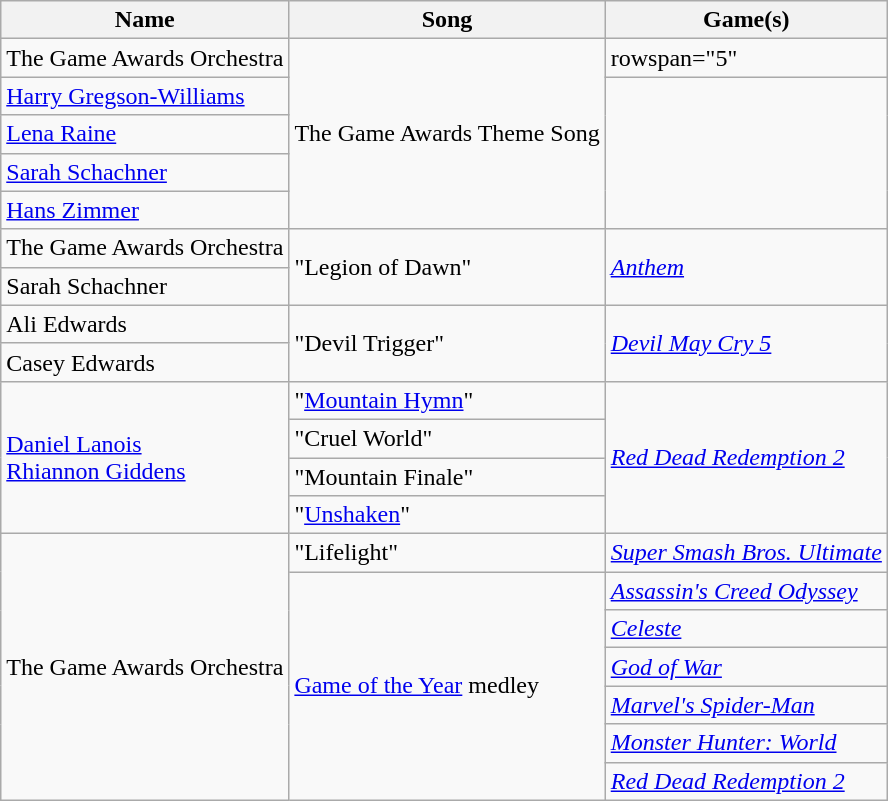<table class="wikitable sortable">
<tr>
<th>Name</th>
<th>Song</th>
<th>Game(s)</th>
</tr>
<tr>
<td data-sort-value="Game Award Orchestra">The Game Awards Orchestra</td>
<td data-sort-value="Game Awards Theme Song;" rowspan="5">The Game Awards Theme Song</td>
<td>rowspan="5" </td>
</tr>
<tr>
<td data-sort-value="Gregson-Williams, Harry"><a href='#'>Harry Gregson-Williams</a></td>
</tr>
<tr>
<td data-sort-value="Raine, Lena"><a href='#'>Lena Raine</a></td>
</tr>
<tr>
<td data-sort-value="Schachner, Sarah"><a href='#'>Sarah Schachner</a></td>
</tr>
<tr>
<td data-sort-value="Zimmer, Hans"><a href='#'>Hans Zimmer</a></td>
</tr>
<tr>
<td data-sort-value="Game Award Orchestra">The Game Awards Orchestra</td>
<td rowspan=2">"Legion of Dawn"</td>
<td rowspan="2"><em><a href='#'>Anthem</a></em></td>
</tr>
<tr>
<td data-sort-value="Schachner, Sarah">Sarah Schachner</td>
</tr>
<tr>
<td data-sort-value="Edwards, Ali">Ali Edwards</td>
<td rowspan="2">"Devil Trigger"</td>
<td rowspan="2"><em><a href='#'>Devil May Cry 5</a></em></td>
</tr>
<tr>
<td data-sort-value="Edwards, Casey">Casey Edwards</td>
</tr>
<tr>
<td data-sort-value="Lanois, Daniel" rowspan="4"><a href='#'>Daniel Lanois</a><br><a href='#'>Rhiannon Giddens</a></td>
<td>"<a href='#'>Mountain Hymn</a>"</td>
<td rowspan="4"><em><a href='#'>Red Dead Redemption 2</a></em></td>
</tr>
<tr>
<td>"Cruel World"</td>
</tr>
<tr>
<td>"Mountain Finale"</td>
</tr>
<tr>
<td>"<a href='#'>Unshaken</a>"</td>
</tr>
<tr>
<td data-sort-value="Game Award Orchestra" rowspan="7">The Game Awards Orchestra</td>
<td>"Lifelight"</td>
<td><em><a href='#'>Super Smash Bros. Ultimate</a></em></td>
</tr>
<tr>
<td rowspan="6"><a href='#'>Game of the Year</a> medley</td>
<td><em><a href='#'>Assassin's Creed Odyssey</a></em></td>
</tr>
<tr>
<td><em><a href='#'>Celeste</a></em></td>
</tr>
<tr>
<td><em><a href='#'>God of War</a></em></td>
</tr>
<tr>
<td><em><a href='#'>Marvel's Spider-Man</a></em></td>
</tr>
<tr>
<td><em><a href='#'>Monster Hunter: World</a></em></td>
</tr>
<tr>
<td><em><a href='#'>Red Dead Redemption 2</a></em></td>
</tr>
</table>
